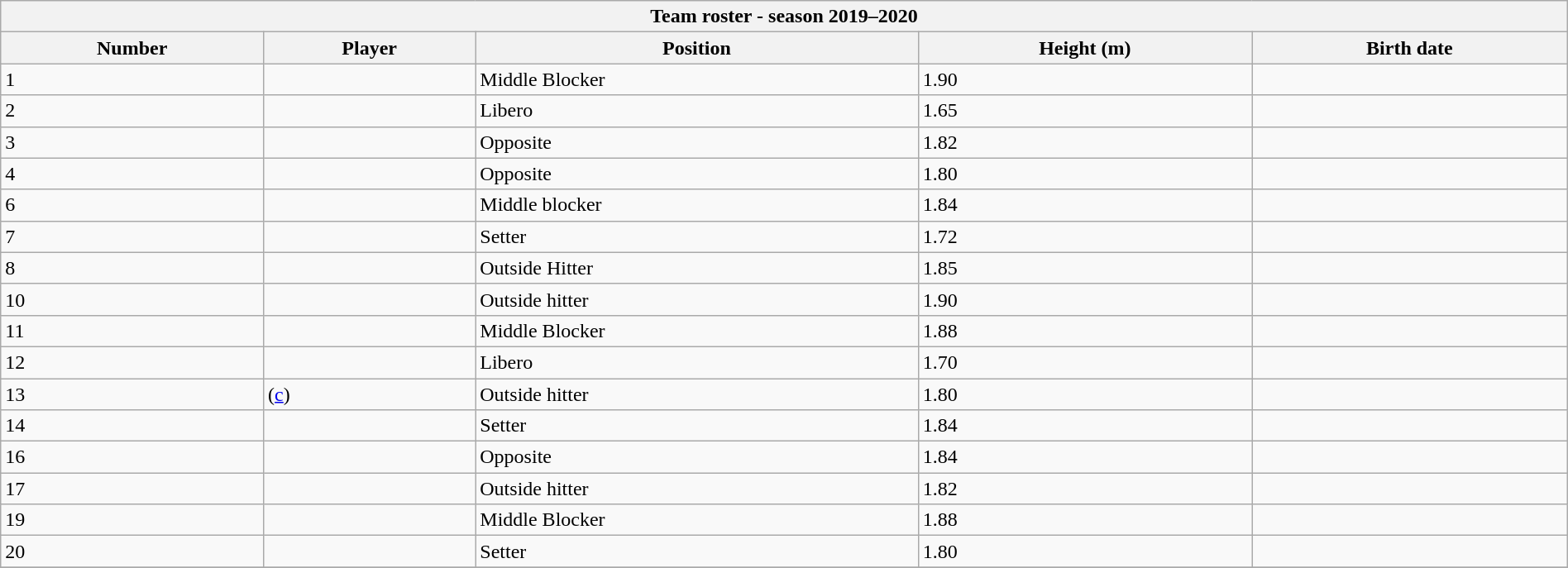<table class="wikitable collapsible collapsed" style="width:100%;">
<tr>
<th colspan=6><strong>Team roster - season 2019–2020</strong></th>
</tr>
<tr>
<th>Number</th>
<th>Player</th>
<th>Position</th>
<th>Height (m)</th>
<th>Birth date</th>
</tr>
<tr>
<td>1</td>
<td align=left> </td>
<td>Middle Blocker</td>
<td>1.90</td>
<td align=right></td>
</tr>
<tr>
<td>2</td>
<td align=left> </td>
<td>Libero</td>
<td>1.65</td>
<td align=right></td>
</tr>
<tr>
<td>3</td>
<td align=left> </td>
<td>Opposite</td>
<td>1.82</td>
<td align=right></td>
</tr>
<tr>
<td>4</td>
<td align=left> </td>
<td>Opposite</td>
<td>1.80</td>
<td align=right></td>
</tr>
<tr>
<td>6</td>
<td align=left> </td>
<td>Middle blocker</td>
<td>1.84</td>
<td align=right></td>
</tr>
<tr>
<td>7</td>
<td align=left> </td>
<td>Setter</td>
<td>1.72</td>
<td align=right></td>
</tr>
<tr>
<td>8</td>
<td align=left> </td>
<td>Outside Hitter</td>
<td>1.85</td>
<td align=right></td>
</tr>
<tr>
<td>10</td>
<td align=left> </td>
<td>Outside hitter</td>
<td>1.90</td>
<td align=right></td>
</tr>
<tr>
<td>11</td>
<td align=left> </td>
<td>Middle Blocker</td>
<td>1.88</td>
<td align=right></td>
</tr>
<tr>
<td>12</td>
<td align=left> </td>
<td>Libero</td>
<td>1.70</td>
<td align=right></td>
</tr>
<tr>
<td>13</td>
<td align=left>  (<a href='#'>c</a>)</td>
<td>Outside hitter</td>
<td>1.80</td>
<td align=right></td>
</tr>
<tr>
<td>14</td>
<td align=left> </td>
<td>Setter</td>
<td>1.84</td>
<td align=right></td>
</tr>
<tr>
<td>16</td>
<td align=left> </td>
<td>Opposite</td>
<td>1.84</td>
<td align=right></td>
</tr>
<tr>
<td>17</td>
<td align=left> </td>
<td>Outside hitter</td>
<td>1.82</td>
<td align=right></td>
</tr>
<tr>
<td>19</td>
<td align=left> </td>
<td>Middle Blocker</td>
<td>1.88</td>
<td align=right></td>
</tr>
<tr>
<td>20</td>
<td align=left> </td>
<td>Setter</td>
<td>1.80</td>
<td align=right></td>
</tr>
<tr>
</tr>
</table>
